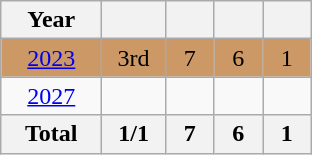<table class="wikitable" style="text-align: center;">
<tr>
<th width=60px>Year</th>
<th width=35px></th>
<th width=25px></th>
<th width=25px></th>
<th width=25px></th>
</tr>
<tr bgcolor=#cc9966>
<td> <a href='#'>2023</a></td>
<td>3rd</td>
<td>7</td>
<td>6</td>
<td>1</td>
</tr>
<tr>
<td> <a href='#'>2027</a></td>
<td></td>
<td></td>
<td></td>
<td></td>
</tr>
<tr>
<th>Total</th>
<th>1/1</th>
<th>7</th>
<th>6</th>
<th>1</th>
</tr>
</table>
